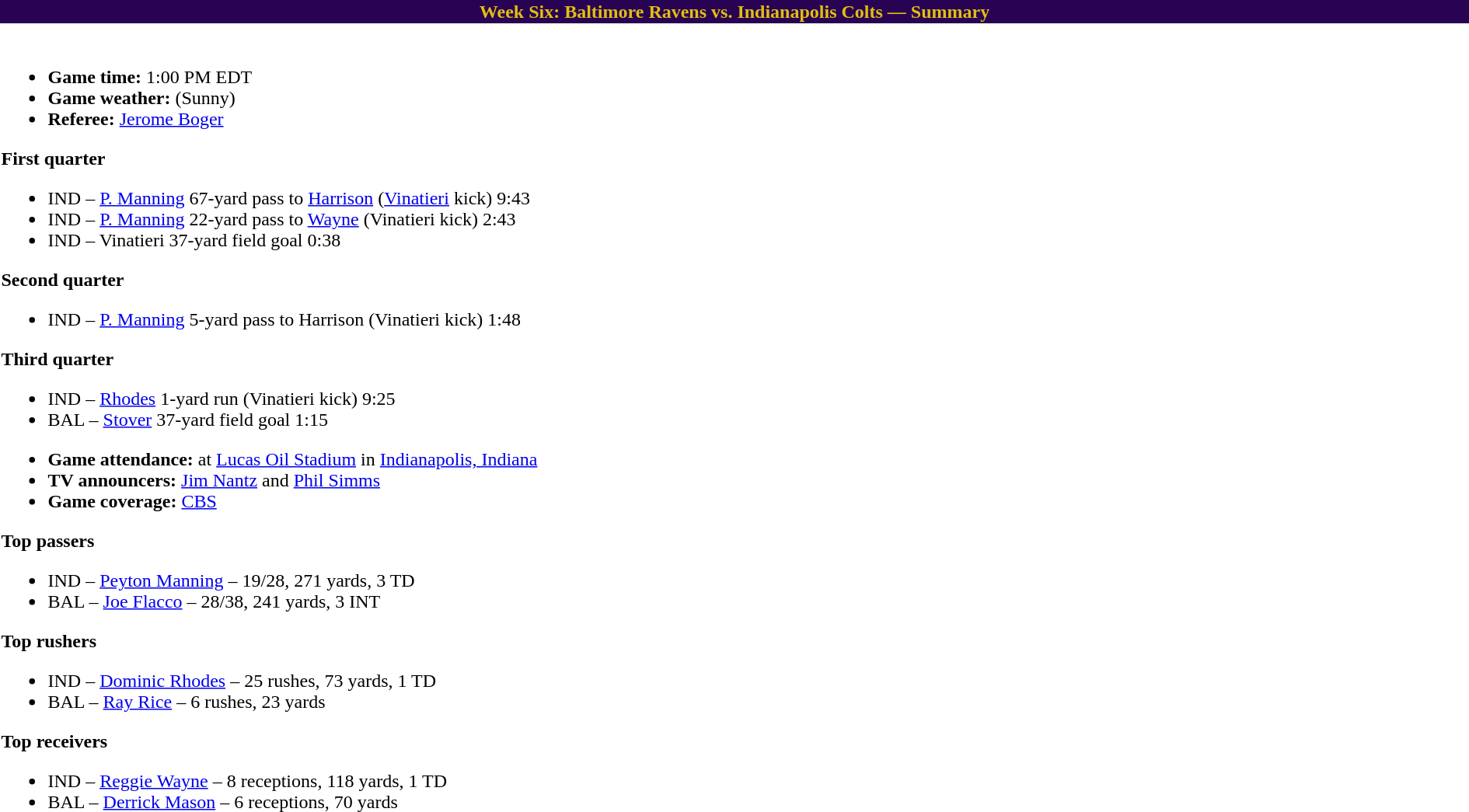<table class="toccolours collapsible collapsed" width=100% align="center">
<tr>
<th style="color:#E2BE10;background:#280353">Week Six: Baltimore Ravens vs. Indianapolis Colts — Summary</th>
</tr>
<tr>
<td><br>
<ul><li><strong>Game time:</strong> 1:00 PM EDT</li><li><strong>Game weather:</strong>  (Sunny)</li><li><strong>Referee:</strong> <a href='#'>Jerome Boger</a></li></ul><strong>First quarter</strong><ul><li>IND – <a href='#'>P. Manning</a> 67-yard pass to <a href='#'>Harrison</a> (<a href='#'>Vinatieri</a> kick) 9:43</li><li>IND – <a href='#'>P. Manning</a> 22-yard pass to <a href='#'>Wayne</a> (Vinatieri kick) 2:43</li><li>IND – Vinatieri 37-yard field goal 0:38</li></ul><strong>Second quarter</strong><ul><li>IND – <a href='#'>P. Manning</a> 5-yard pass to Harrison (Vinatieri kick) 1:48</li></ul><strong>Third quarter</strong><ul><li>IND – <a href='#'>Rhodes</a> 1-yard run (Vinatieri kick) 9:25</li><li>BAL – <a href='#'>Stover</a> 37-yard field goal 1:15</li></ul><ul><li><strong>Game attendance:</strong> at <a href='#'>Lucas Oil Stadium</a> in <a href='#'>Indianapolis, Indiana</a></li><li><strong>TV announcers:</strong> <a href='#'>Jim Nantz</a> and <a href='#'>Phil Simms</a></li><li><strong>Game coverage:</strong> <a href='#'>CBS</a></li></ul><strong>Top passers</strong><ul><li>IND – <a href='#'>Peyton Manning</a> – 19/28, 271 yards, 3 TD</li><li>BAL – <a href='#'>Joe Flacco</a> – 28/38, 241 yards, 3 INT</li></ul><strong>Top rushers</strong><ul><li>IND – <a href='#'>Dominic Rhodes</a> – 25 rushes, 73 yards, 1 TD</li><li>BAL – <a href='#'>Ray Rice</a> – 6 rushes, 23 yards</li></ul><strong>Top receivers</strong><ul><li>IND – <a href='#'>Reggie Wayne</a> – 8 receptions, 118 yards, 1 TD</li><li>BAL – <a href='#'>Derrick Mason</a> – 6 receptions, 70 yards</li></ul></td>
</tr>
</table>
